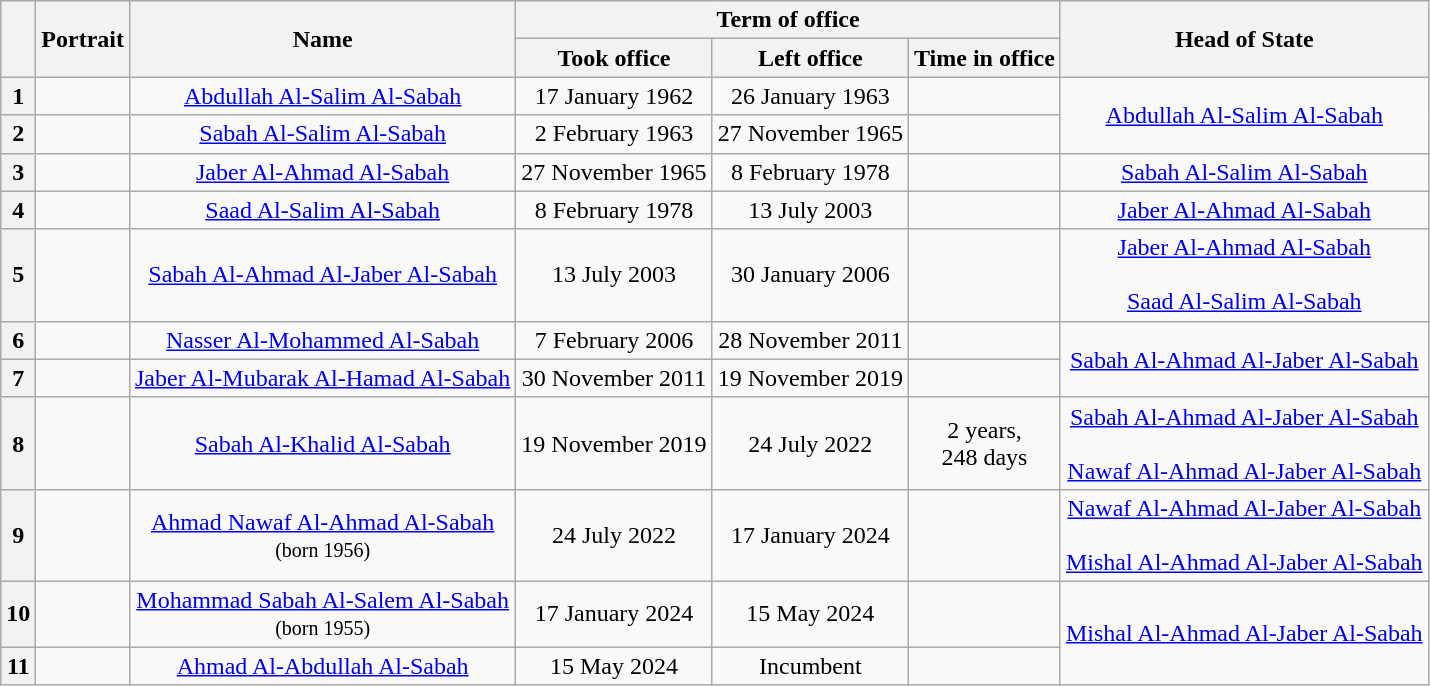<table class="wikitable" style="font-size:100%;text-align:center">
<tr>
<th rowspan="2"></th>
<th rowspan="2">Portrait</th>
<th rowspan="2">Name<br></th>
<th colspan="3">Term of office</th>
<th rowspan="2">Head of State</th>
</tr>
<tr>
<th>Took office</th>
<th>Left office</th>
<th>Time in office</th>
</tr>
<tr>
<th>1</th>
<td></td>
<td><a href='#'>Abdullah Al-Salim Al-Sabah</a><br></td>
<td>17 January 1962</td>
<td>26 January 1963</td>
<td></td>
<td rowspan="2"><a href='#'>Abdullah Al-Salim Al-Sabah</a><br></td>
</tr>
<tr>
<th>2</th>
<td></td>
<td><a href='#'>Sabah Al-Salim Al-Sabah</a><br></td>
<td>2 February 1963</td>
<td>27 November 1965</td>
<td></td>
</tr>
<tr>
<th>3</th>
<td></td>
<td><a href='#'>Jaber Al-Ahmad Al-Sabah</a><br></td>
<td>27 November 1965</td>
<td>8 February 1978</td>
<td></td>
<td><a href='#'>Sabah Al-Salim Al-Sabah</a><br></td>
</tr>
<tr>
<th>4</th>
<td></td>
<td><a href='#'>Saad Al-Salim Al-Sabah</a><br></td>
<td>8 February 1978</td>
<td>13 July 2003</td>
<td></td>
<td><a href='#'>Jaber Al-Ahmad Al-Sabah</a><br></td>
</tr>
<tr>
<th>5</th>
<td></td>
<td><a href='#'>Sabah Al-Ahmad Al-Jaber Al-Sabah</a><br></td>
<td>13 July 2003</td>
<td>30 January 2006</td>
<td></td>
<td><a href='#'>Jaber Al-Ahmad Al-Sabah</a><br><br><a href='#'>Saad Al-Salim Al-Sabah</a><br></td>
</tr>
<tr>
<th>6</th>
<td></td>
<td><a href='#'>Nasser Al-Mohammed Al-Sabah</a><br></td>
<td>7 February 2006</td>
<td>28 November 2011</td>
<td></td>
<td rowspan="2"><a href='#'>Sabah Al-Ahmad Al-Jaber Al-Sabah</a><br></td>
</tr>
<tr>
<th>7</th>
<td></td>
<td><a href='#'>Jaber Al-Mubarak Al-Hamad Al-Sabah</a><br></td>
<td>30 November 2011</td>
<td>19 November 2019</td>
<td></td>
</tr>
<tr>
<th>8</th>
<td></td>
<td><a href='#'>Sabah Al-Khalid Al-Sabah</a><br></td>
<td>19 November 2019</td>
<td>24 July 2022</td>
<td>2 years,<br>248 days</td>
<td><a href='#'>Sabah Al-Ahmad Al-Jaber Al-Sabah</a><br><br><a href='#'>Nawaf Al-Ahmad Al-Jaber Al-Sabah</a><br></td>
</tr>
<tr>
<th>9</th>
<td></td>
<td><a href='#'>Ahmad Nawaf Al-Ahmad Al-Sabah</a> <br><small>(born 1956)</small></td>
<td>24 July 2022</td>
<td>17 January 2024</td>
<td></td>
<td><a href='#'>Nawaf Al-Ahmad Al-Jaber Al-Sabah</a><br><br><a href='#'>Mishal Al-Ahmad Al-Jaber Al-Sabah</a><br></td>
</tr>
<tr>
<th>10</th>
<td></td>
<td><a href='#'>Mohammad Sabah Al-Salem Al-Sabah</a> <br><small>(born 1955)</small></td>
<td>17 January 2024</td>
<td>15 May 2024</td>
<td></td>
<td rowspan="2"><a href='#'>Mishal Al-Ahmad Al-Jaber Al-Sabah</a><br></td>
</tr>
<tr>
<th>11</th>
<td></td>
<td><a href='#'>Ahmad Al-Abdullah Al-Sabah</a><br></td>
<td>15 May 2024</td>
<td>Incumbent</td>
<td></td>
</tr>
</table>
